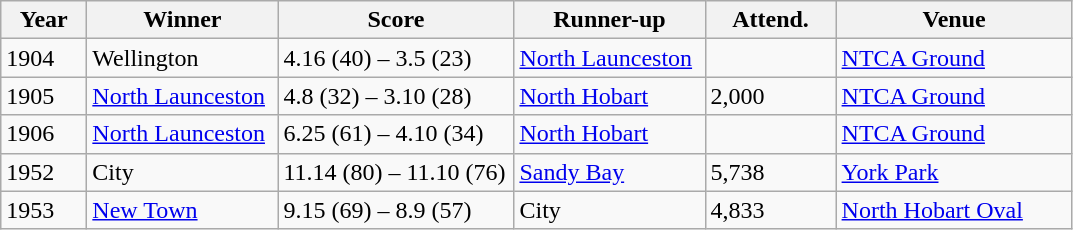<table class="wikitable sortable">
<tr>
<th width=50px>Year</th>
<th width=120px>Winner</th>
<th width=150px>Score</th>
<th width=120px>Runner-up</th>
<th width=80px>Attend.</th>
<th width=150px>Venue</th>
</tr>
<tr>
<td>1904</td>
<td>Wellington</td>
<td>4.16 (40) – 3.5 (23)</td>
<td><a href='#'>North Launceston</a></td>
<td></td>
<td><a href='#'>NTCA Ground</a></td>
</tr>
<tr>
<td>1905</td>
<td><a href='#'>North Launceston</a></td>
<td>4.8 (32) – 3.10 (28)</td>
<td><a href='#'>North Hobart</a></td>
<td>2,000</td>
<td><a href='#'>NTCA Ground</a></td>
</tr>
<tr>
<td>1906</td>
<td><a href='#'>North Launceston</a></td>
<td>6.25 (61) – 4.10 (34)</td>
<td><a href='#'>North Hobart</a></td>
<td></td>
<td><a href='#'>NTCA Ground</a></td>
</tr>
<tr>
<td>1952</td>
<td>City</td>
<td>11.14 (80) – 11.10 (76)</td>
<td><a href='#'>Sandy Bay</a></td>
<td>5,738</td>
<td><a href='#'>York Park</a></td>
</tr>
<tr>
<td>1953</td>
<td><a href='#'>New Town</a></td>
<td>9.15 (69) – 8.9 (57)</td>
<td>City</td>
<td>4,833</td>
<td><a href='#'>North Hobart Oval</a></td>
</tr>
</table>
